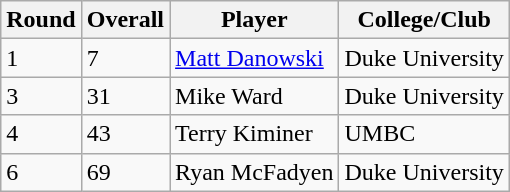<table class="wikitable">
<tr>
<th>Round</th>
<th>Overall</th>
<th>Player</th>
<th>College/Club</th>
</tr>
<tr>
<td>1</td>
<td>7</td>
<td><a href='#'>Matt Danowski</a></td>
<td>Duke University</td>
</tr>
<tr>
<td>3</td>
<td>31</td>
<td>Mike Ward</td>
<td>Duke University</td>
</tr>
<tr>
<td>4</td>
<td>43</td>
<td>Terry Kiminer</td>
<td>UMBC</td>
</tr>
<tr>
<td>6</td>
<td>69</td>
<td>Ryan McFadyen</td>
<td>Duke University</td>
</tr>
</table>
